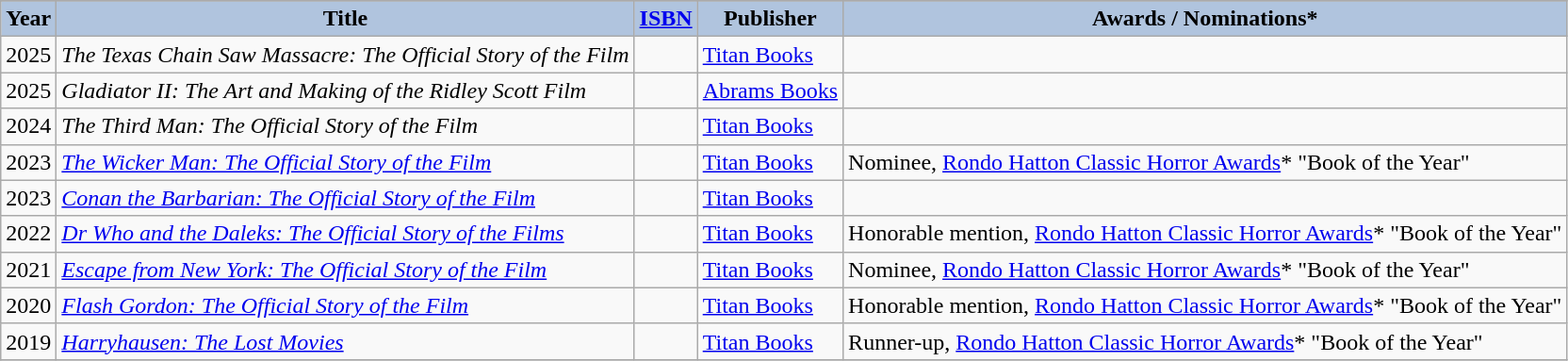<table class="wikitable sortable">
<tr>
</tr>
<tr>
<th style="background:#B0C4DE;">Year</th>
<th style="background:#B0C4DE;">Title</th>
<th style="background:#B0C4DE;"><a href='#'>ISBN</a></th>
<th style="background:#B0C4DE;">Publisher</th>
<th style="background:#B0C4DE;">Awards / Nominations*</th>
</tr>
<tr>
<td>2025</td>
<td><em>The Texas Chain Saw Massacre: The Official Story of the Film</em></td>
<td></td>
<td><a href='#'>Titan Books</a></td>
<td></td>
</tr>
<tr>
<td>2025</td>
<td><em> Gladiator II: The Art and Making of the Ridley Scott Film</em></td>
<td></td>
<td><a href='#'> Abrams Books</a></td>
<td></td>
</tr>
<tr>
<td>2024</td>
<td><em>The Third Man: The Official Story of the Film</em></td>
<td></td>
<td><a href='#'>Titan Books</a></td>
<td></td>
</tr>
<tr>
<td>2023</td>
<td><em><a href='#'>The Wicker Man: The Official Story of the Film</a></em></td>
<td></td>
<td><a href='#'>Titan Books</a></td>
<td>Nominee, <a href='#'>Rondo Hatton Classic Horror Awards</a>* "Book of the Year" </td>
</tr>
<tr>
<td>2023</td>
<td><em><a href='#'>Conan the Barbarian: The Official Story of the Film</a></em></td>
<td></td>
<td><a href='#'>Titan Books</a></td>
<td></td>
</tr>
<tr>
<td>2022</td>
<td><em><a href='#'>Dr Who and the Daleks: The Official Story of the Films</a></em></td>
<td></td>
<td><a href='#'>Titan Books</a></td>
<td>Honorable mention, <a href='#'>Rondo Hatton Classic Horror Awards</a>* "Book of the Year" </td>
</tr>
<tr>
<td>2021</td>
<td><em><a href='#'>Escape from New York: The Official Story of the Film</a></em></td>
<td></td>
<td><a href='#'>Titan Books</a></td>
<td>Nominee, <a href='#'>Rondo Hatton Classic Horror Awards</a>* "Book of the Year" </td>
</tr>
<tr>
<td>2020</td>
<td><em><a href='#'>Flash Gordon: The Official Story of the Film</a></em></td>
<td></td>
<td><a href='#'>Titan Books</a></td>
<td>Honorable mention, <a href='#'>Rondo Hatton Classic Horror Awards</a>* "Book of the Year" </td>
</tr>
<tr>
<td>2019</td>
<td><em><a href='#'>Harryhausen: The Lost Movies</a></em></td>
<td></td>
<td><a href='#'>Titan Books</a></td>
<td>Runner-up, <a href='#'>Rondo Hatton Classic Horror Awards</a>* "Book of the Year" </td>
</tr>
<tr>
</tr>
</table>
